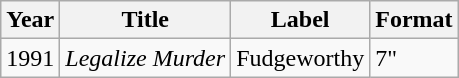<table class="wikitable">
<tr>
<th>Year</th>
<th>Title</th>
<th>Label</th>
<th>Format</th>
</tr>
<tr>
<td>1991</td>
<td><em>Legalize Murder</em></td>
<td>Fudgeworthy</td>
<td>7"</td>
</tr>
</table>
